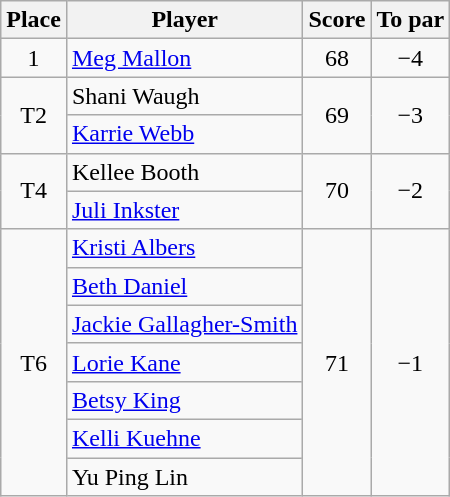<table class=wikitable style="text-align:center">
<tr>
<th>Place</th>
<th>Player</th>
<th>Score</th>
<th>To par</th>
</tr>
<tr>
<td>1</td>
<td align=left> <a href='#'>Meg Mallon</a></td>
<td>68</td>
<td>−4</td>
</tr>
<tr>
<td rowspan=2>T2</td>
<td align=left> Shani Waugh</td>
<td rowspan=2>69</td>
<td rowspan=2>−3</td>
</tr>
<tr>
<td align=left> <a href='#'>Karrie Webb</a></td>
</tr>
<tr>
<td rowspan=2>T4</td>
<td align=left> Kellee Booth</td>
<td rowspan=2>70</td>
<td rowspan=2>−2</td>
</tr>
<tr>
<td align=left> <a href='#'>Juli Inkster</a></td>
</tr>
<tr>
<td rowspan=7>T6</td>
<td align=left> <a href='#'>Kristi Albers</a></td>
<td rowspan=7>71</td>
<td rowspan=7>−1</td>
</tr>
<tr>
<td align=left> <a href='#'>Beth Daniel</a></td>
</tr>
<tr>
<td align=left> <a href='#'>Jackie Gallagher-Smith</a></td>
</tr>
<tr>
<td align=left> <a href='#'>Lorie Kane</a></td>
</tr>
<tr>
<td align=left> <a href='#'>Betsy King</a></td>
</tr>
<tr>
<td align=left> <a href='#'>Kelli Kuehne</a></td>
</tr>
<tr>
<td align=left> Yu Ping Lin</td>
</tr>
</table>
